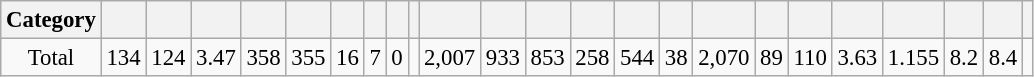<table class="wikitable"  style="font-size: 95%; text-align:center;">
<tr>
<th>Category</th>
<th></th>
<th></th>
<th></th>
<th></th>
<th></th>
<th></th>
<th></th>
<th></th>
<th></th>
<th></th>
<th></th>
<th></th>
<th></th>
<th></th>
<th></th>
<th></th>
<th></th>
<th></th>
<th></th>
<th></th>
<th></th>
<th></th>
<th></th>
</tr>
<tr>
<td>Total</td>
<td>134</td>
<td>124</td>
<td>3.47</td>
<td>358</td>
<td>355</td>
<td>16</td>
<td>7</td>
<td>0</td>
<td></td>
<td>2,007</td>
<td>933</td>
<td>853</td>
<td>258</td>
<td>544</td>
<td>38</td>
<td>2,070</td>
<td>89</td>
<td>110</td>
<td>3.63</td>
<td>1.155</td>
<td>8.2</td>
<td>8.4</td>
<td></td>
</tr>
</table>
